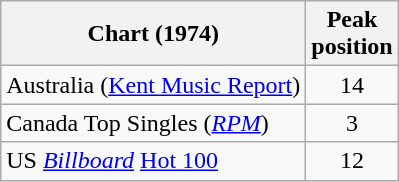<table class="wikitable sortable">
<tr>
<th align="left">Chart (1974)</th>
<th align="left">Peak<br>position</th>
</tr>
<tr>
<td align="left">Australia (<a href='#'>Kent Music Report</a>)</td>
<td style="text-align:center;">14</td>
</tr>
<tr>
<td align="left">Canada Top Singles (<a href='#'><em>RPM</em></a>)</td>
<td style="text-align:center;">3</td>
</tr>
<tr>
<td align="left">US <em><a href='#'>Billboard</a></em> <a href='#'>Hot 100</a></td>
<td style="text-align:center;">12</td>
</tr>
</table>
